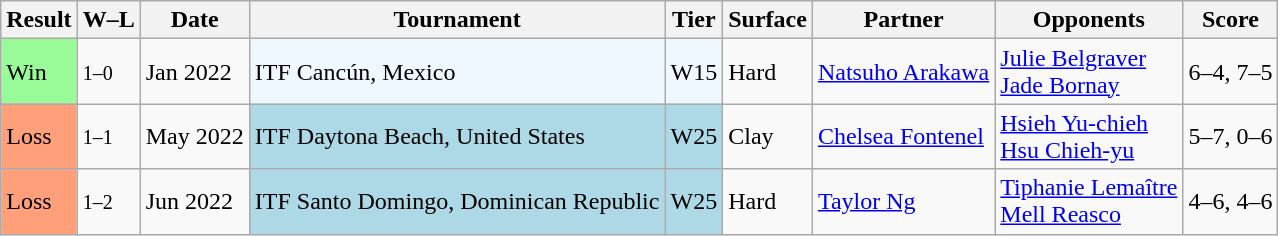<table class="sortable wikitable">
<tr>
<th>Result</th>
<th class="unsortable">W–L</th>
<th>Date</th>
<th>Tournament</th>
<th>Tier</th>
<th>Surface</th>
<th>Partner</th>
<th>Opponents</th>
<th class="unsortable">Score</th>
</tr>
<tr>
<td bgcolor=#98FB98>Win</td>
<td><small>1–0</small></td>
<td>Jan 2022</td>
<td style="background:#f0f8ff;">ITF Cancún, Mexico</td>
<td style="background:#f0f8ff;">W15</td>
<td>Hard</td>
<td> <a href='#'>Natsuho Arakawa</a></td>
<td> <a href='#'>Julie Belgraver</a> <br>  <a href='#'>Jade Bornay</a></td>
<td>6–4, 7–5</td>
</tr>
<tr>
<td style="background:#ffa07a;">Loss</td>
<td><small>1–1</small></td>
<td>May 2022</td>
<td style="background:lightblue;">ITF Daytona Beach, United States</td>
<td style="background:lightblue;">W25</td>
<td>Clay</td>
<td> <a href='#'>Chelsea Fontenel</a></td>
<td> <a href='#'>Hsieh Yu-chieh</a> <br>  <a href='#'>Hsu Chieh-yu</a></td>
<td>5–7, 0–6</td>
</tr>
<tr>
<td style="background:#ffa07a;">Loss</td>
<td><small>1–2</small></td>
<td>Jun 2022</td>
<td style="background:lightblue;">ITF Santo Domingo, Dominican Republic</td>
<td style="background:lightblue;">W25</td>
<td>Hard</td>
<td> <a href='#'>Taylor Ng</a></td>
<td> <a href='#'>Tiphanie Lemaître</a> <br>  <a href='#'>Mell Reasco</a></td>
<td>4–6, 4–6</td>
</tr>
</table>
